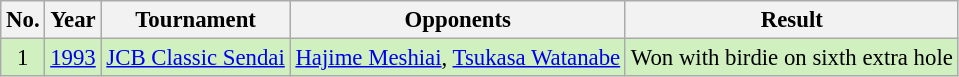<table class="wikitable" style="font-size:95%;">
<tr>
<th>No.</th>
<th>Year</th>
<th>Tournament</th>
<th>Opponents</th>
<th>Result</th>
</tr>
<tr style="background:#D0F0C0;">
<td align=center>1</td>
<td><a href='#'>1993</a></td>
<td><a href='#'>JCB Classic Sendai</a></td>
<td> <a href='#'>Hajime Meshiai</a>,  <a href='#'>Tsukasa Watanabe</a></td>
<td>Won with birdie on sixth extra hole</td>
</tr>
</table>
